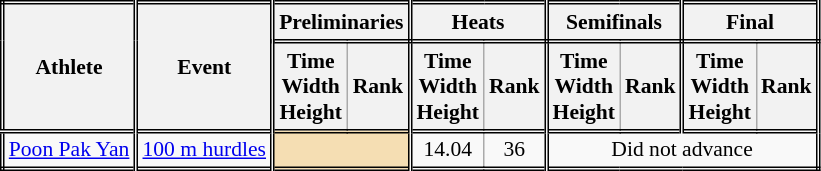<table class=wikitable style="font-size:90%; border: double;">
<tr>
<th rowspan="2" style="border-right:double">Athlete</th>
<th rowspan="2" style="border-right:double">Event</th>
<th colspan="2" style="border-right:double; border-bottom:double;">Preliminaries</th>
<th colspan="2" style="border-right:double; border-bottom:double;">Heats</th>
<th colspan="2" style="border-right:double; border-bottom:double;">Semifinals</th>
<th colspan="2" style="border-right:double; border-bottom:double;">Final</th>
</tr>
<tr>
<th>Time<br>Width<br>Height</th>
<th style="border-right:double">Rank</th>
<th>Time<br>Width<br>Height</th>
<th style="border-right:double">Rank</th>
<th>Time<br>Width<br>Height</th>
<th style="border-right:double">Rank</th>
<th>Time<br>Width<br>Height</th>
<th style="border-right:double">Rank</th>
</tr>
<tr style="border-top: double;">
<td style="border-right:double"><a href='#'>Poon Pak Yan</a></td>
<td style="border-right:double"><a href='#'>100 m hurdles</a></td>
<td style="border-right:double" colspan= 2 bgcolor="wheat"></td>
<td align=center>14.04</td>
<td align=center style="border-right:double">36</td>
<td colspan="4" align=center>Did not advance</td>
</tr>
</table>
